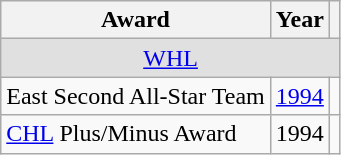<table class="wikitable">
<tr>
<th>Award</th>
<th>Year</th>
<th></th>
</tr>
<tr ALIGN="center" bgcolor="#e0e0e0">
<td colspan="3"><a href='#'>WHL</a></td>
</tr>
<tr>
<td>East Second All-Star Team</td>
<td><a href='#'>1994</a></td>
<td></td>
</tr>
<tr>
<td><a href='#'>CHL</a> Plus/Minus Award</td>
<td>1994</td>
<td></td>
</tr>
</table>
